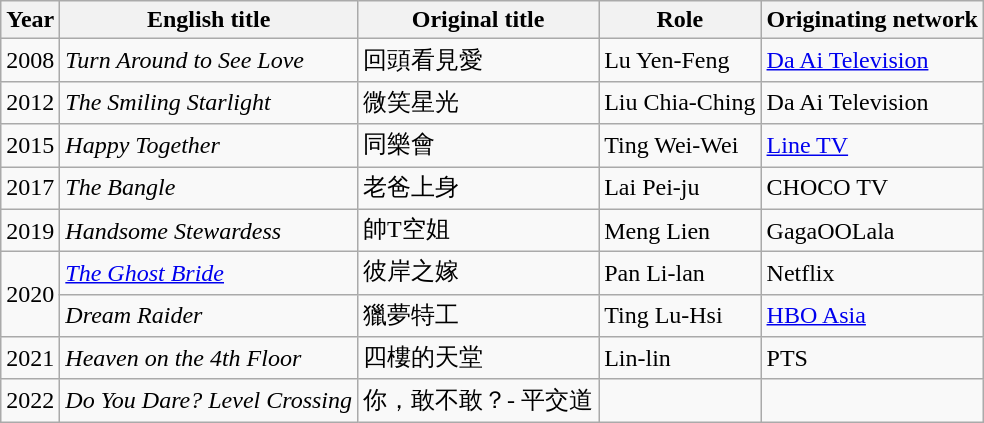<table class="wikitable sortable">
<tr>
<th>Year</th>
<th>English title</th>
<th>Original title</th>
<th>Role</th>
<th class="unsortable">Originating network</th>
</tr>
<tr>
<td>2008</td>
<td><em>Turn Around to See Love</em></td>
<td>回頭看見愛</td>
<td>Lu Yen-Feng</td>
<td><a href='#'>Da Ai Television</a></td>
</tr>
<tr>
<td>2012</td>
<td><em>The Smiling Starlight</em></td>
<td>微笑星光</td>
<td>Liu Chia-Ching</td>
<td>Da Ai Television</td>
</tr>
<tr>
<td>2015</td>
<td><em>Happy Together</em></td>
<td>同樂會</td>
<td>Ting Wei-Wei</td>
<td><a href='#'>Line TV</a></td>
</tr>
<tr>
<td>2017</td>
<td><em>The Bangle</em></td>
<td>老爸上身</td>
<td>Lai Pei-ju</td>
<td>CHOCO TV</td>
</tr>
<tr>
<td>2019</td>
<td><em>Handsome Stewardess</em></td>
<td>帥T空姐</td>
<td>Meng Lien</td>
<td>GagaOOLala</td>
</tr>
<tr>
<td rowspan="2">2020</td>
<td><a href='#'><em>The Ghost Bride</em></a></td>
<td>彼岸之嫁</td>
<td>Pan Li-lan</td>
<td>Netflix</td>
</tr>
<tr>
<td><em>Dream Raider</em></td>
<td>獵夢特工</td>
<td>Ting Lu-Hsi</td>
<td><a href='#'>HBO Asia</a></td>
</tr>
<tr>
<td>2021</td>
<td><em>Heaven on the 4th Floor</em></td>
<td>四樓的天堂</td>
<td>Lin-lin</td>
<td>PTS</td>
</tr>
<tr>
<td>2022</td>
<td><em>Do You Dare? Level Crossing</em></td>
<td>你，敢不敢？- 平交道</td>
<td></td>
<td></td>
</tr>
</table>
